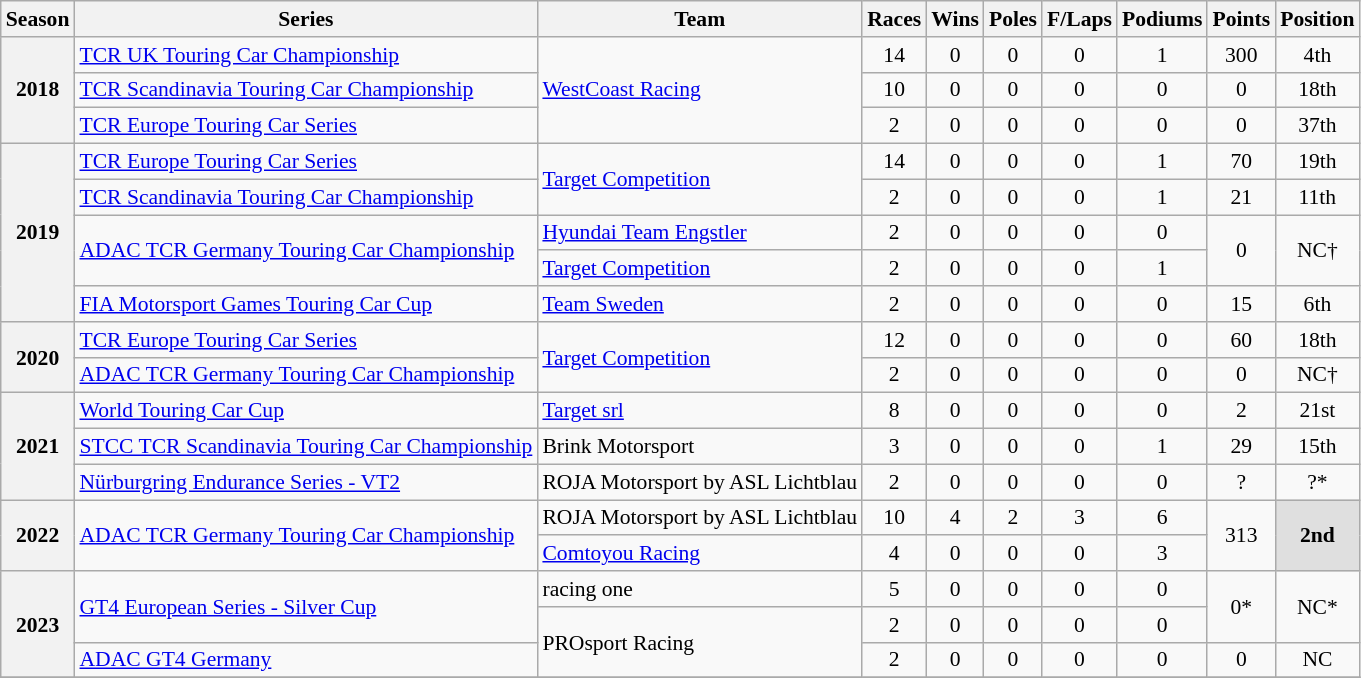<table class="wikitable" style="font-size: 90%; text-align:center">
<tr>
<th>Season</th>
<th>Series</th>
<th>Team</th>
<th>Races</th>
<th>Wins</th>
<th>Poles</th>
<th>F/Laps</th>
<th>Podiums</th>
<th>Points</th>
<th>Position</th>
</tr>
<tr>
<th rowspan=3>2018</th>
<td align=left><a href='#'>TCR UK Touring Car Championship</a></td>
<td rowspan=3 align=left><a href='#'>WestCoast Racing</a></td>
<td>14</td>
<td>0</td>
<td>0</td>
<td>0</td>
<td>1</td>
<td>300</td>
<td>4th</td>
</tr>
<tr>
<td align=left><a href='#'>TCR Scandinavia Touring Car Championship</a></td>
<td>10</td>
<td>0</td>
<td>0</td>
<td>0</td>
<td>0</td>
<td>0</td>
<td>18th</td>
</tr>
<tr>
<td align=left><a href='#'>TCR Europe Touring Car Series</a></td>
<td>2</td>
<td>0</td>
<td>0</td>
<td>0</td>
<td>0</td>
<td>0</td>
<td>37th</td>
</tr>
<tr>
<th rowspan=5>2019</th>
<td align=left><a href='#'>TCR Europe Touring Car Series</a></td>
<td rowspan=2 align=left><a href='#'>Target Competition</a></td>
<td>14</td>
<td>0</td>
<td>0</td>
<td>0</td>
<td>1</td>
<td>70</td>
<td>19th</td>
</tr>
<tr>
<td align=left><a href='#'>TCR Scandinavia Touring Car Championship</a></td>
<td>2</td>
<td>0</td>
<td>0</td>
<td>0</td>
<td>1</td>
<td>21</td>
<td>11th</td>
</tr>
<tr>
<td rowspan=2 align=left><a href='#'>ADAC TCR Germany Touring Car Championship</a></td>
<td align=left><a href='#'>Hyundai Team Engstler</a></td>
<td>2</td>
<td>0</td>
<td>0</td>
<td>0</td>
<td>0</td>
<td rowspan=2>0</td>
<td rowspan=2>NC†</td>
</tr>
<tr>
<td align=left><a href='#'>Target Competition</a></td>
<td>2</td>
<td>0</td>
<td>0</td>
<td>0</td>
<td>1</td>
</tr>
<tr>
<td align=left><a href='#'>FIA Motorsport Games Touring Car Cup</a></td>
<td align=left><a href='#'>Team Sweden</a></td>
<td>2</td>
<td>0</td>
<td>0</td>
<td>0</td>
<td>0</td>
<td>15</td>
<td>6th</td>
</tr>
<tr>
<th rowspan=2>2020</th>
<td align=left><a href='#'>TCR Europe Touring Car Series</a></td>
<td rowspan=2 align=left><a href='#'>Target Competition</a></td>
<td>12</td>
<td>0</td>
<td>0</td>
<td>0</td>
<td>0</td>
<td>60</td>
<td>18th</td>
</tr>
<tr>
<td align=left><a href='#'>ADAC TCR Germany Touring Car Championship</a></td>
<td>2</td>
<td>0</td>
<td>0</td>
<td>0</td>
<td>0</td>
<td>0</td>
<td>NC†</td>
</tr>
<tr>
<th rowspan=3>2021</th>
<td align=left><a href='#'>World Touring Car Cup</a></td>
<td align=left><a href='#'>Target srl</a></td>
<td>8</td>
<td>0</td>
<td>0</td>
<td>0</td>
<td>0</td>
<td>2</td>
<td>21st</td>
</tr>
<tr>
<td align=left><a href='#'>STCC TCR Scandinavia Touring Car Championship</a></td>
<td align=left>Brink Motorsport</td>
<td>3</td>
<td>0</td>
<td>0</td>
<td>0</td>
<td>1</td>
<td>29</td>
<td>15th</td>
</tr>
<tr>
<td align=left><a href='#'>Nürburgring Endurance Series - VT2</a></td>
<td align=left>ROJA Motorsport by ASL Lichtblau</td>
<td>2</td>
<td>0</td>
<td>0</td>
<td>0</td>
<td>0</td>
<td>?</td>
<td>?*</td>
</tr>
<tr>
<th rowspan="2">2022</th>
<td rowspan="2" align="left"><a href='#'>ADAC TCR Germany Touring Car Championship</a></td>
<td align=left>ROJA Motorsport by ASL Lichtblau</td>
<td>10</td>
<td>4</td>
<td>2</td>
<td>3</td>
<td>6</td>
<td rowspan="2">313</td>
<td rowspan="2" style="background:#DFDFDF;"><strong>2nd</strong></td>
</tr>
<tr>
<td align=left><a href='#'>Comtoyou Racing</a></td>
<td>4</td>
<td>0</td>
<td>0</td>
<td>0</td>
<td>3</td>
</tr>
<tr>
<th rowspan="3">2023</th>
<td rowspan="2" align="left"><a href='#'>GT4 European Series - Silver Cup</a></td>
<td align=left>racing one</td>
<td>5</td>
<td>0</td>
<td>0</td>
<td>0</td>
<td>0</td>
<td rowspan="2">0*</td>
<td rowspan="2">NC*</td>
</tr>
<tr>
<td align=left rowspan=2>PROsport Racing</td>
<td>2</td>
<td>0</td>
<td>0</td>
<td>0</td>
<td>0</td>
</tr>
<tr>
<td align=left><a href='#'>ADAC GT4 Germany</a></td>
<td>2</td>
<td>0</td>
<td>0</td>
<td>0</td>
<td>0</td>
<td>0</td>
<td>NC</td>
</tr>
<tr>
</tr>
</table>
